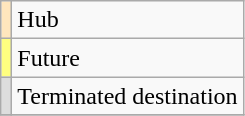<table class="wikitable">
<tr>
<td style="background-color: #FFE6BD"></td>
<td>Hub</td>
</tr>
<tr>
<td style="background-color:#FFFF80"></td>
<td>Future</td>
</tr>
<tr>
<td style="background-color:#DDDDDD"></td>
<td>Terminated destination</td>
</tr>
<tr>
</tr>
</table>
